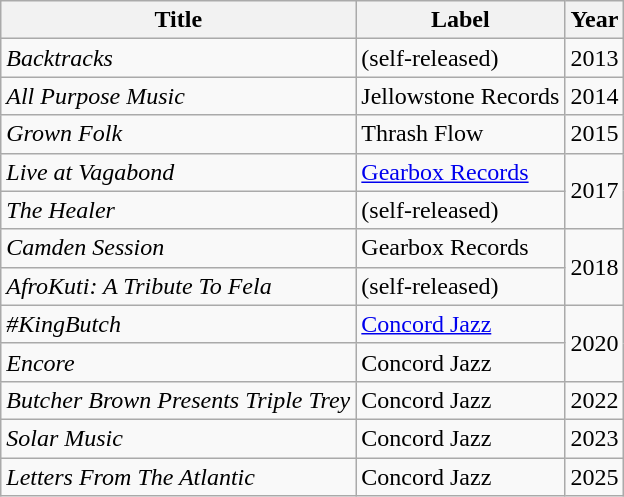<table class="wikitable">
<tr>
<th>Title</th>
<th>Label</th>
<th>Year</th>
</tr>
<tr>
<td><em>Backtracks</em></td>
<td>(self-released)</td>
<td>2013</td>
</tr>
<tr>
<td><em>All Purpose Music</em></td>
<td>Jellowstone Records</td>
<td>2014</td>
</tr>
<tr>
<td><em>Grown Folk</em></td>
<td>Thrash Flow</td>
<td>2015</td>
</tr>
<tr>
<td><em>Live at Vagabond</em></td>
<td><a href='#'>Gearbox Records</a></td>
<td rowspan="2">2017</td>
</tr>
<tr>
<td><em>The Healer</em></td>
<td>(self-released)</td>
</tr>
<tr>
<td><em>Camden Session</em></td>
<td>Gearbox Records</td>
<td rowspan="2">2018</td>
</tr>
<tr>
<td><em>AfroKuti: A Tribute To Fela</em></td>
<td>(self-released)</td>
</tr>
<tr>
<td><em>#KingButch</em></td>
<td><a href='#'>Concord Jazz</a></td>
<td rowspan="2">2020</td>
</tr>
<tr>
<td><em>Encore</em></td>
<td>Concord Jazz</td>
</tr>
<tr>
<td><em>Butcher Brown Presents Triple Trey</em></td>
<td>Concord Jazz</td>
<td>2022</td>
</tr>
<tr>
<td><em>Solar Music</em></td>
<td>Concord Jazz</td>
<td>2023</td>
</tr>
<tr>
<td><em>Letters From The Atlantic</em></td>
<td>Concord Jazz</td>
<td>2025</td>
</tr>
</table>
